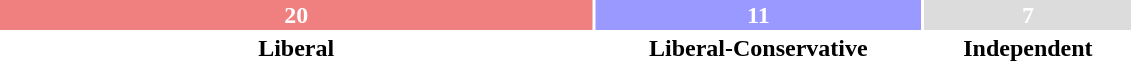<table style="width:60%; text-align:center;">
<tr style="color:white;">
<td style="background:#F08080; width:52.63%;"><strong>20</strong></td>
<td style="background:#9999FF; width:28.95%;"><strong>11</strong></td>
<td style="background:#DCDCDC; width:18.42%;"><strong>7</strong></td>
</tr>
<tr>
<td><span><strong>Liberal</strong></span></td>
<td><span><strong>Liberal-Conservative</strong></span></td>
<td><span><strong>Independent</strong></span></td>
</tr>
</table>
